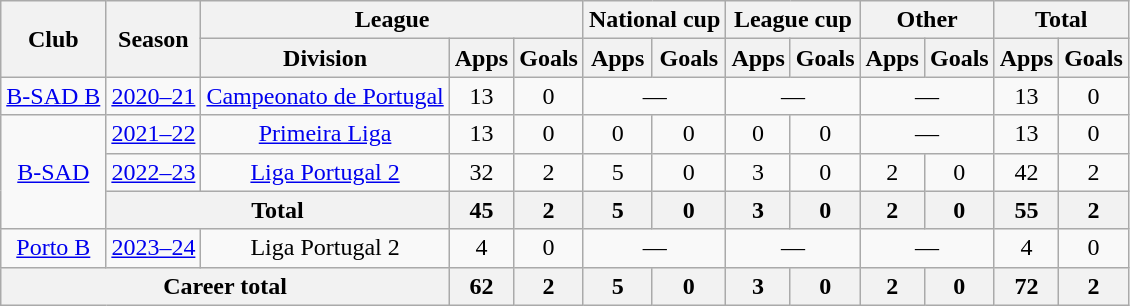<table class="wikitable" style="text-align: center">
<tr>
<th rowspan="2">Club</th>
<th rowspan="2">Season</th>
<th colspan="3">League</th>
<th colspan="2">National cup</th>
<th colspan="2">League cup</th>
<th colspan="2">Other</th>
<th colspan="2">Total</th>
</tr>
<tr>
<th>Division</th>
<th>Apps</th>
<th>Goals</th>
<th>Apps</th>
<th>Goals</th>
<th>Apps</th>
<th>Goals</th>
<th>Apps</th>
<th>Goals</th>
<th>Apps</th>
<th>Goals</th>
</tr>
<tr>
<td><a href='#'>B-SAD B</a></td>
<td><a href='#'>2020–21</a></td>
<td><a href='#'>Campeonato de Portugal</a></td>
<td>13</td>
<td>0</td>
<td colspan="2">—</td>
<td colspan="2">—</td>
<td colspan="2">—</td>
<td>13</td>
<td>0</td>
</tr>
<tr>
<td rowspan="3"><a href='#'>B-SAD</a></td>
<td><a href='#'>2021–22</a></td>
<td><a href='#'>Primeira Liga</a></td>
<td>13</td>
<td>0</td>
<td>0</td>
<td>0</td>
<td>0</td>
<td>0</td>
<td colspan="2">—</td>
<td>13</td>
<td>0</td>
</tr>
<tr>
<td><a href='#'>2022–23</a></td>
<td><a href='#'>Liga Portugal 2</a></td>
<td>32</td>
<td>2</td>
<td>5</td>
<td>0</td>
<td>3</td>
<td>0</td>
<td>2</td>
<td>0</td>
<td>42</td>
<td>2</td>
</tr>
<tr>
<th colspan="2">Total</th>
<th>45</th>
<th>2</th>
<th>5</th>
<th>0</th>
<th>3</th>
<th>0</th>
<th>2</th>
<th>0</th>
<th>55</th>
<th>2</th>
</tr>
<tr>
<td><a href='#'>Porto B</a></td>
<td><a href='#'>2023–24</a></td>
<td>Liga Portugal 2</td>
<td>4</td>
<td>0</td>
<td colspan="2">—</td>
<td colspan="2">—</td>
<td colspan="2">—</td>
<td>4</td>
<td>0</td>
</tr>
<tr>
<th colspan="3">Career total</th>
<th>62</th>
<th>2</th>
<th>5</th>
<th>0</th>
<th>3</th>
<th>0</th>
<th>2</th>
<th>0</th>
<th>72</th>
<th>2</th>
</tr>
</table>
